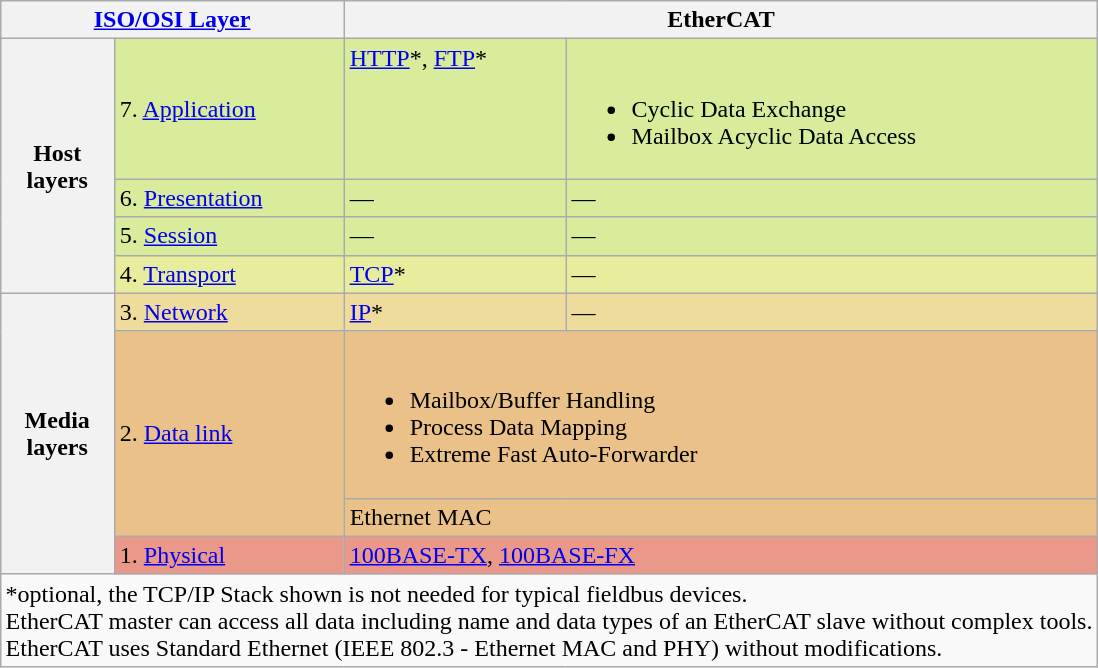<table class="wikitable" style="margin: 1em auto 1em auto;">
<tr>
<th colspan="2"><a href='#'>ISO/OSI Layer</a></th>
<th colspan="2">EtherCAT</th>
</tr>
<tr>
<th rowspan="4">Host<br>layers</th>
<td style="background:#d8ec9b;">7. <a href='#'>Application</a></td>
<td style="background:#d8ec9c; vertical-align: top;"><a href='#'>HTTP</a>*, <a href='#'>FTP</a>*</td>
<td style="background:#d8ec9c; vertical-align: top;"><br><ul><li>Cyclic Data Exchange</li><li>Mailbox Acyclic Data Access</li></ul></td>
</tr>
<tr>
<td style="background:#d8ec9b;">6. <a href='#'>Presentation</a></td>
<td style="background:#d8ec9b; vertical-align: top;">—</td>
<td style="background:#d8ec9b; vertical-align: top;">—</td>
</tr>
<tr>
<td style="background:#d8ec9b;">5. <a href='#'>Session</a></td>
<td style="background:#d8ec9b; vertical-align: top;">—</td>
<td style="background:#d8ec9b; vertical-align: top;">—</td>
</tr>
<tr>
<td style="background:#e7ed9c;">4. <a href='#'>Transport</a></td>
<td style="background:#e7ed9c; vertical-align: top;"><a href='#'>TCP</a>*</td>
<td style="background:#e7ed9c; vertical-align: top;">—</td>
</tr>
<tr>
<th rowspan="4">Media<br>layers</th>
<td style="background:#eddc9c;">3. <a href='#'>Network</a></td>
<td style="background:#eddc9c; vertical-align: top;"><a href='#'>IP</a>*</td>
<td style="background:#eddc9c; vertical-align: top;">—</td>
</tr>
<tr>
<td style="background:#e9c189;" rowspan="2">2. <a href='#'>Data link</a></td>
<td style="background:#e9c189; vertical-align: top;" colspan="2"><br><ul><li>Mailbox/Buffer Handling</li><li>Process Data Mapping</li><li>Extreme Fast Auto-Forwarder</li></ul></td>
</tr>
<tr>
<td style="background:#e9c189; vertical-align: top;" colspan="2">Ethernet MAC</td>
</tr>
<tr>
<td style="background:#e9988a;">1. <a href='#'>Physical</a></td>
<td style="background:#e9988a; vertical-align: top;" colspan="2"><a href='#'>100BASE-TX</a>, <a href='#'>100BASE-FX</a></td>
</tr>
<tr>
<td colspan="4">*optional, the TCP/IP Stack shown is not needed for typical fieldbus devices.<br>EtherCAT master can access all data including name and data types of an EtherCAT slave without complex tools.<br>EtherCAT uses Standard Ethernet (IEEE 802.3 - Ethernet MAC and PHY) without modifications.</td>
</tr>
</table>
